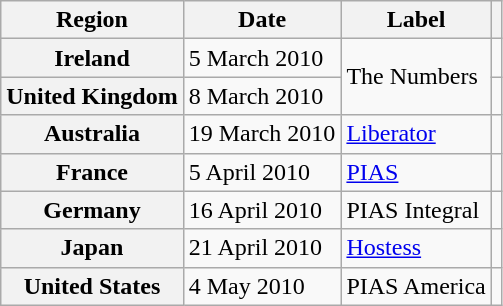<table class="wikitable plainrowheaders">
<tr>
<th scope="col">Region</th>
<th scope="col">Date</th>
<th scope="col">Label</th>
<th scope="col"></th>
</tr>
<tr>
<th scope="row">Ireland</th>
<td>5 March 2010</td>
<td rowspan="2">The Numbers</td>
<td align="center"></td>
</tr>
<tr>
<th scope="row">United Kingdom</th>
<td>8 March 2010</td>
<td align="center"></td>
</tr>
<tr>
<th scope="row">Australia</th>
<td>19 March 2010</td>
<td><a href='#'>Liberator</a></td>
<td align="center"></td>
</tr>
<tr>
<th scope="row">France</th>
<td>5 April 2010</td>
<td><a href='#'>PIAS</a></td>
<td align="center"></td>
</tr>
<tr>
<th scope="row">Germany</th>
<td>16 April 2010</td>
<td>PIAS Integral</td>
<td align="center"></td>
</tr>
<tr>
<th scope="row">Japan</th>
<td>21 April 2010</td>
<td><a href='#'>Hostess</a></td>
<td align="center"></td>
</tr>
<tr>
<th scope="row">United States</th>
<td>4 May 2010</td>
<td>PIAS America</td>
<td align="center"></td>
</tr>
</table>
